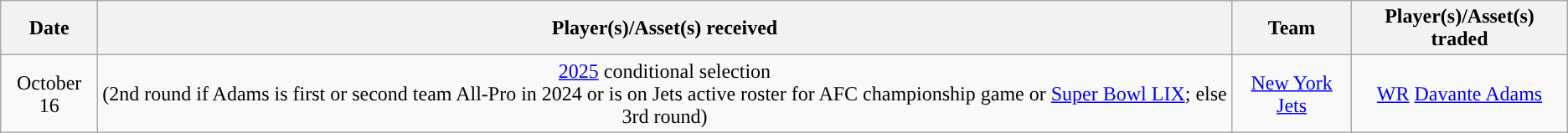<table class="wikitable" style="text-align:center">
<tr>
<th>Date</th>
<th>Player(s)/Asset(s) received</th>
<th>Team</th>
<th>Player(s)/Asset(s) traded</th>
</tr>
<tr>
<td>October 16</td>
<td><a href='#'>2025</a> conditional selection <br> (2nd round if Adams is first or second team All-Pro in 2024 or is on Jets active roster for AFC championship game or <a href='#'>Super Bowl LIX</a>; else 3rd round)</td>
<td><a href='#'>New York Jets</a></td>
<td><a href='#'>WR</a> <a href='#'>Davante Adams</a></td>
</tr>
</table>
